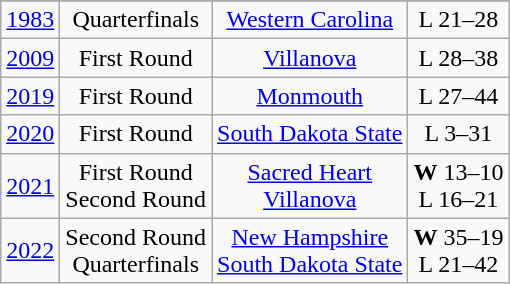<table class="wikitable" style="text-align:center">
<tr>
</tr>
<tr>
<td><a href='#'>1983</a></td>
<td>Quarterfinals</td>
<td><a href='#'>Western Carolina</a></td>
<td>L 21–28</td>
</tr>
<tr>
<td><a href='#'>2009</a></td>
<td>First Round</td>
<td><a href='#'>Villanova</a></td>
<td>L 28–38</td>
</tr>
<tr>
<td><a href='#'>2019</a></td>
<td>First Round</td>
<td><a href='#'>Monmouth</a></td>
<td>L 27–44</td>
</tr>
<tr>
<td><a href='#'>2020</a></td>
<td>First Round</td>
<td><a href='#'>South Dakota State</a></td>
<td>L 3–31</td>
</tr>
<tr>
<td><a href='#'>2021</a></td>
<td>First Round<br>Second Round</td>
<td><a href='#'>Sacred Heart</a><br><a href='#'>Villanova</a></td>
<td><strong>W</strong> 13–10<br>L 16–21</td>
</tr>
<tr>
<td><a href='#'>2022</a></td>
<td>Second Round<br>Quarterfinals</td>
<td><a href='#'>New Hampshire</a><br><a href='#'>South Dakota State</a></td>
<td><strong>W</strong> 35–19<br>L 21–42</td>
</tr>
</table>
